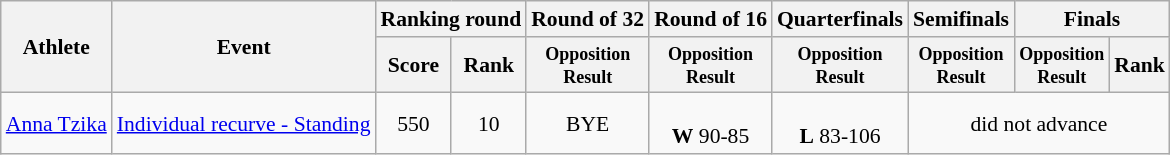<table class=wikitable style="font-size:90%">
<tr>
<th rowspan="2">Athlete</th>
<th rowspan="2">Event</th>
<th colspan="2">Ranking round</th>
<th>Round of 32</th>
<th>Round of 16</th>
<th>Quarterfinals</th>
<th>Semifinals</th>
<th colspan="2">Finals</th>
</tr>
<tr>
<th>Score</th>
<th>Rank</th>
<th style="line-height:1em"><small>Opposition<br>Result</small></th>
<th style="line-height:1em"><small>Opposition<br>Result</small></th>
<th style="line-height:1em"><small>Opposition<br>Result</small></th>
<th style="line-height:1em"><small>Opposition<br>Result</small></th>
<th style="line-height:1em"><small>Opposition<br>Result</small></th>
<th>Rank</th>
</tr>
<tr>
<td><a href='#'>Anna Tzika</a></td>
<td><a href='#'>Individual recurve - Standing</a></td>
<td align="center">550</td>
<td align="center">10</td>
<td align="center">BYE</td>
<td align="center"><br> <strong>W</strong> 90-85</td>
<td align="center"><br> <strong>L</strong> 83-106</td>
<td align=center colspan="3">did not advance</td>
</tr>
</table>
